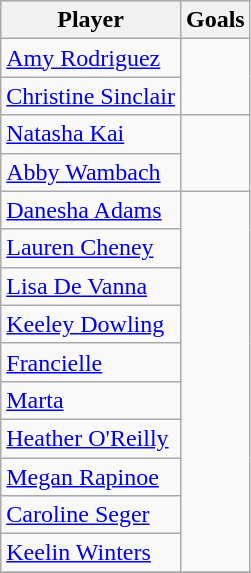<table class="wikitable">
<tr>
<th scope="col">Player</th>
<th scope="col">Goals</th>
</tr>
<tr>
<td> <a href='#'>Amy Rodriguez</a></td>
<td rowspan=2></td>
</tr>
<tr>
<td> <a href='#'>Christine Sinclair</a></td>
</tr>
<tr>
<td> <a href='#'>Natasha Kai</a></td>
<td rowspan=2></td>
</tr>
<tr>
<td> <a href='#'>Abby Wambach</a></td>
</tr>
<tr>
<td> <a href='#'>Danesha Adams</a></td>
<td rowspan=10></td>
</tr>
<tr>
<td> <a href='#'>Lauren Cheney</a></td>
</tr>
<tr>
<td> <a href='#'>Lisa De Vanna</a></td>
</tr>
<tr>
<td> <a href='#'>Keeley Dowling</a></td>
</tr>
<tr>
<td> <a href='#'>Francielle</a></td>
</tr>
<tr>
<td> <a href='#'>Marta</a></td>
</tr>
<tr>
<td> <a href='#'>Heather O'Reilly</a></td>
</tr>
<tr>
<td> <a href='#'>Megan Rapinoe</a></td>
</tr>
<tr>
<td> <a href='#'>Caroline Seger</a></td>
</tr>
<tr>
<td> <a href='#'>Keelin Winters</a></td>
</tr>
<tr>
</tr>
</table>
